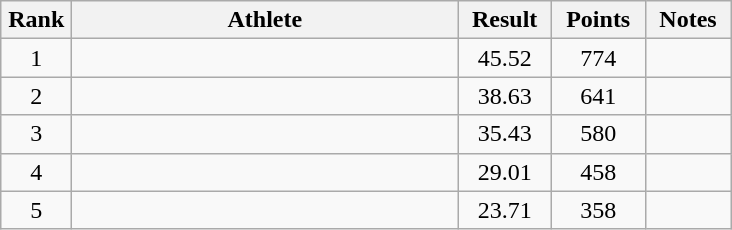<table class="wikitable" style="text-align:center">
<tr>
<th width=40>Rank</th>
<th width=250>Athlete</th>
<th width=55>Result</th>
<th width=55>Points</th>
<th width=50>Notes</th>
</tr>
<tr>
<td>1</td>
<td align=left></td>
<td>45.52</td>
<td>774</td>
<td></td>
</tr>
<tr>
<td>2</td>
<td align=left></td>
<td>38.63</td>
<td>641</td>
<td></td>
</tr>
<tr>
<td>3</td>
<td align=left></td>
<td>35.43</td>
<td>580</td>
<td></td>
</tr>
<tr>
<td>4</td>
<td align=left></td>
<td>29.01</td>
<td>458</td>
<td></td>
</tr>
<tr>
<td>5</td>
<td align=left></td>
<td>23.71</td>
<td>358</td>
<td></td>
</tr>
</table>
